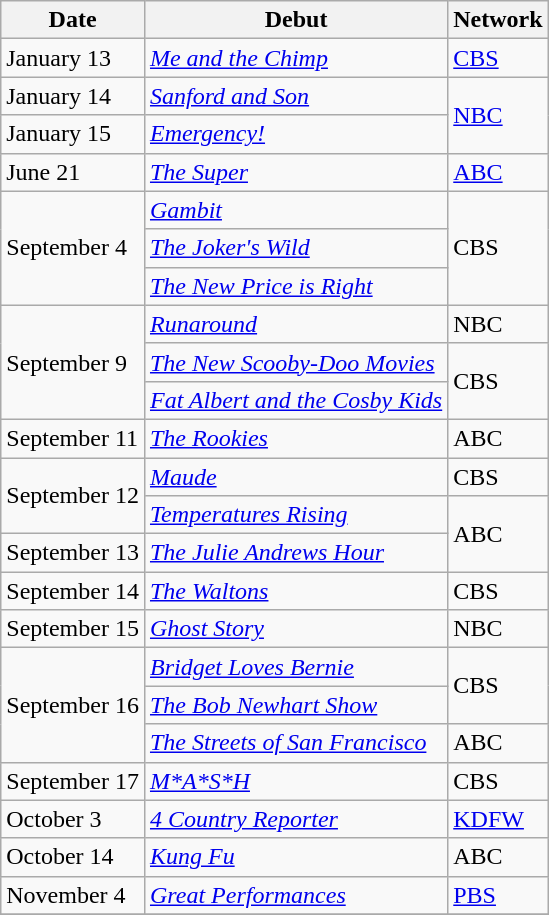<table class="wikitable sortable">
<tr>
<th>Date</th>
<th>Debut</th>
<th>Network</th>
</tr>
<tr>
<td>January 13</td>
<td><em><a href='#'>Me and the Chimp</a></em></td>
<td><a href='#'>CBS</a></td>
</tr>
<tr>
<td>January 14</td>
<td><em><a href='#'>Sanford and Son</a></em></td>
<td rowspan=2><a href='#'>NBC</a></td>
</tr>
<tr>
<td>January 15</td>
<td><em><a href='#'>Emergency!</a></em></td>
</tr>
<tr>
<td>June 21</td>
<td><em><a href='#'>The Super</a></em></td>
<td><a href='#'>ABC</a></td>
</tr>
<tr>
<td rowspan=3>September 4</td>
<td><em><a href='#'>Gambit</a></em></td>
<td rowspan=3>CBS</td>
</tr>
<tr>
<td><em><a href='#'>The Joker's Wild</a></em></td>
</tr>
<tr>
<td><em><a href='#'>The New Price is Right</a></em></td>
</tr>
<tr>
<td rowspan=3>September 9</td>
<td><em><a href='#'>Runaround</a></em></td>
<td>NBC</td>
</tr>
<tr>
<td><em><a href='#'>The New Scooby-Doo Movies</a></em></td>
<td rowspan=2>CBS</td>
</tr>
<tr>
<td><em><a href='#'>Fat Albert and the Cosby Kids</a></em></td>
</tr>
<tr>
<td>September 11</td>
<td><em><a href='#'>The Rookies</a></em></td>
<td>ABC</td>
</tr>
<tr>
<td rowspan=2>September 12</td>
<td><em><a href='#'>Maude</a></em></td>
<td>CBS</td>
</tr>
<tr>
<td><em><a href='#'>Temperatures Rising</a></em></td>
<td rowspan=2>ABC</td>
</tr>
<tr>
<td>September 13</td>
<td><em><a href='#'>The Julie Andrews Hour</a></em></td>
</tr>
<tr>
<td>September 14</td>
<td><em><a href='#'>The Waltons</a></em></td>
<td>CBS</td>
</tr>
<tr>
<td>September 15</td>
<td><em><a href='#'>Ghost Story</a></em></td>
<td>NBC</td>
</tr>
<tr>
<td rowspan=3>September 16</td>
<td><em><a href='#'>Bridget Loves Bernie</a></em></td>
<td rowspan=2>CBS</td>
</tr>
<tr>
<td><em><a href='#'>The Bob Newhart Show</a></em></td>
</tr>
<tr>
<td><em><a href='#'>The Streets of San Francisco</a></em></td>
<td>ABC</td>
</tr>
<tr>
<td>September 17</td>
<td><em><a href='#'>M*A*S*H</a></em></td>
<td>CBS</td>
</tr>
<tr>
<td>October 3</td>
<td><em><a href='#'>4 Country Reporter</a></em></td>
<td><a href='#'>KDFW</a></td>
</tr>
<tr>
<td>October 14</td>
<td><em><a href='#'>Kung Fu</a></em></td>
<td>ABC</td>
</tr>
<tr>
<td>November 4</td>
<td><em><a href='#'>Great Performances</a></em></td>
<td><a href='#'>PBS</a></td>
</tr>
<tr>
</tr>
</table>
